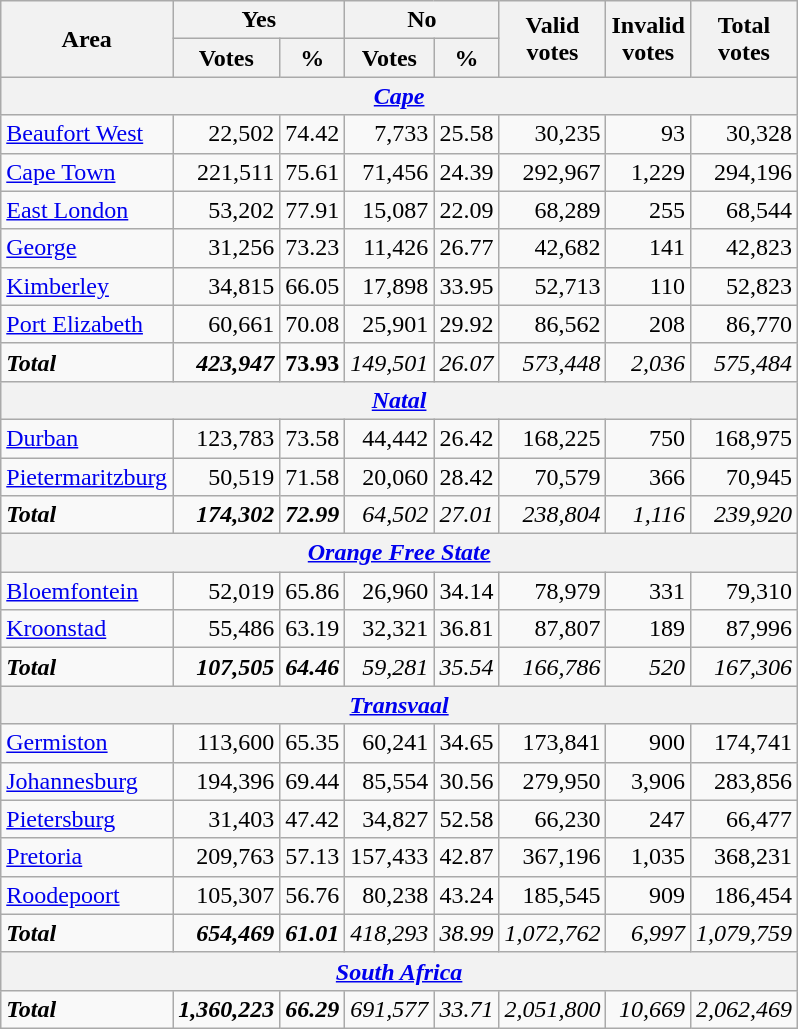<table class="wikitable" style="text-align:right">
<tr>
<th rowspan=2>Area</th>
<th colspan=2> Yes</th>
<th colspan=2> No</th>
<th rowspan=2>Valid<br>votes</th>
<th rowspan=2>Invalid<br>votes</th>
<th rowspan=2>Total<br>votes</th>
</tr>
<tr>
<th>Votes</th>
<th>%</th>
<th>Votes</th>
<th>%</th>
</tr>
<tr>
<th colspan=8><em><a href='#'>Cape</a></em></th>
</tr>
<tr>
<td style="text-align:left"><a href='#'>Beaufort West</a></td>
<td>22,502</td>
<td>74.42</td>
<td>7,733</td>
<td>25.58</td>
<td>30,235</td>
<td>93</td>
<td>30,328</td>
</tr>
<tr>
<td style="text-align:left"><a href='#'>Cape Town</a></td>
<td>221,511</td>
<td>75.61</td>
<td>71,456</td>
<td>24.39</td>
<td>292,967</td>
<td>1,229</td>
<td>294,196</td>
</tr>
<tr>
<td style="text-align:left"><a href='#'>East London</a></td>
<td>53,202</td>
<td>77.91</td>
<td>15,087</td>
<td>22.09</td>
<td>68,289</td>
<td>255</td>
<td>68,544</td>
</tr>
<tr>
<td style="text-align:left"><a href='#'>George</a></td>
<td>31,256</td>
<td>73.23</td>
<td>11,426</td>
<td>26.77</td>
<td>42,682</td>
<td>141</td>
<td>42,823</td>
</tr>
<tr>
<td style="text-align:left"><a href='#'>Kimberley</a></td>
<td>34,815</td>
<td>66.05</td>
<td>17,898</td>
<td>33.95</td>
<td>52,713</td>
<td>110</td>
<td>52,823</td>
</tr>
<tr>
<td style="text-align:left"><a href='#'>Port Elizabeth</a></td>
<td>60,661</td>
<td>70.08</td>
<td>25,901</td>
<td>29.92</td>
<td>86,562</td>
<td>208</td>
<td>86,770</td>
</tr>
<tr>
<td style="text-align:left"><strong><em>Total</em></strong></td>
<td><strong><em>423,947</em></strong></td>
<td><strong>73.93</strong></td>
<td><em>149,501</em></td>
<td><em>26.07</em></td>
<td><em>573,448</em></td>
<td><em>2,036</em></td>
<td><em>575,484</em></td>
</tr>
<tr>
<th colspan=8><em><a href='#'>Natal</a></em></th>
</tr>
<tr>
<td style="text-align:left"><a href='#'>Durban</a></td>
<td>123,783</td>
<td>73.58</td>
<td>44,442</td>
<td>26.42</td>
<td>168,225</td>
<td>750</td>
<td>168,975</td>
</tr>
<tr>
<td style="text-align:left"><a href='#'>Pietermaritzburg</a></td>
<td>50,519</td>
<td>71.58</td>
<td>20,060</td>
<td>28.42</td>
<td>70,579</td>
<td>366</td>
<td>70,945</td>
</tr>
<tr>
<td style="text-align:left"><strong><em>Total</em></strong></td>
<td><strong><em>174,302</em></strong></td>
<td><strong><em>72.99</em></strong></td>
<td><em>64,502</em></td>
<td><em>27.01</em></td>
<td><em>238,804</em></td>
<td><em>1,116</em></td>
<td><em>239,920</em></td>
</tr>
<tr>
<th colspan=8><em><a href='#'>Orange Free State</a></em></th>
</tr>
<tr>
<td style="text-align:left"><a href='#'>Bloemfontein</a></td>
<td>52,019</td>
<td>65.86</td>
<td>26,960</td>
<td>34.14</td>
<td>78,979</td>
<td>331</td>
<td>79,310</td>
</tr>
<tr>
<td style="text-align:left"><a href='#'>Kroonstad</a></td>
<td>55,486</td>
<td>63.19</td>
<td>32,321</td>
<td>36.81</td>
<td>87,807</td>
<td>189</td>
<td>87,996</td>
</tr>
<tr>
<td style="text-align:left"><strong><em>Total</em></strong></td>
<td><strong><em>107,505</em></strong></td>
<td><strong><em>64.46</em></strong></td>
<td><em>59,281</em></td>
<td><em>35.54</em></td>
<td><em>166,786</em></td>
<td><em>520</em></td>
<td><em>167,306</em></td>
</tr>
<tr>
<th colspan=8><em><a href='#'>Transvaal</a></em></th>
</tr>
<tr>
<td style="text-align:left"><a href='#'>Germiston</a></td>
<td>113,600</td>
<td>65.35</td>
<td>60,241</td>
<td>34.65</td>
<td>173,841</td>
<td>900</td>
<td>174,741</td>
</tr>
<tr>
<td style="text-align:left"><a href='#'>Johannesburg</a></td>
<td>194,396</td>
<td>69.44</td>
<td>85,554</td>
<td>30.56</td>
<td>279,950</td>
<td>3,906</td>
<td>283,856</td>
</tr>
<tr>
<td style="text-align:left"><a href='#'>Pietersburg</a></td>
<td>31,403</td>
<td>47.42</td>
<td>34,827</td>
<td>52.58</td>
<td>66,230</td>
<td>247</td>
<td>66,477</td>
</tr>
<tr>
<td style="text-align:left"><a href='#'>Pretoria</a></td>
<td>209,763</td>
<td>57.13</td>
<td>157,433</td>
<td>42.87</td>
<td>367,196</td>
<td>1,035</td>
<td>368,231</td>
</tr>
<tr>
<td style="text-align:left"><a href='#'>Roodepoort</a></td>
<td>105,307</td>
<td>56.76</td>
<td>80,238</td>
<td>43.24</td>
<td>185,545</td>
<td>909</td>
<td>186,454</td>
</tr>
<tr>
<td style="text-align:left"><strong><em>Total</em></strong></td>
<td><strong><em>654,469</em></strong></td>
<td><strong><em>61.01</em></strong></td>
<td><em>418,293</em></td>
<td><em>38.99</em></td>
<td><em>1,072,762</em></td>
<td><em>6,997</em></td>
<td><em>1,079,759</em></td>
</tr>
<tr>
<th colspan=8><em><a href='#'>South Africa</a></em></th>
</tr>
<tr>
<td style="text-align:left"><strong><em>Total </em></strong></td>
<td><strong><em>1,360,223</em></strong></td>
<td><strong><em>66.29</em></strong></td>
<td><em>691,577</em></td>
<td><em>33.71</em></td>
<td><em>2,051,800</em></td>
<td><em>10,669</em></td>
<td><em>2,062,469</em></td>
</tr>
</table>
